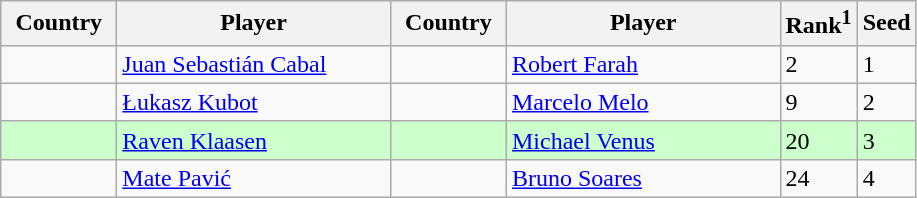<table class="sortable wikitable">
<tr>
<th width="70">Country</th>
<th width="175">Player</th>
<th width="70">Country</th>
<th width="175">Player</th>
<th>Rank<sup>1</sup></th>
<th>Seed</th>
</tr>
<tr>
<td></td>
<td><a href='#'>Juan Sebastián Cabal</a></td>
<td></td>
<td><a href='#'>Robert Farah</a></td>
<td>2</td>
<td>1</td>
</tr>
<tr>
<td></td>
<td><a href='#'>Łukasz Kubot</a></td>
<td></td>
<td><a href='#'>Marcelo Melo</a></td>
<td>9</td>
<td>2</td>
</tr>
<tr bgcolor="#cfc">
<td></td>
<td><a href='#'>Raven Klaasen</a></td>
<td></td>
<td><a href='#'>Michael Venus</a></td>
<td>20</td>
<td>3</td>
</tr>
<tr>
<td></td>
<td><a href='#'>Mate Pavić</a></td>
<td></td>
<td><a href='#'>Bruno Soares</a></td>
<td>24</td>
<td>4</td>
</tr>
</table>
